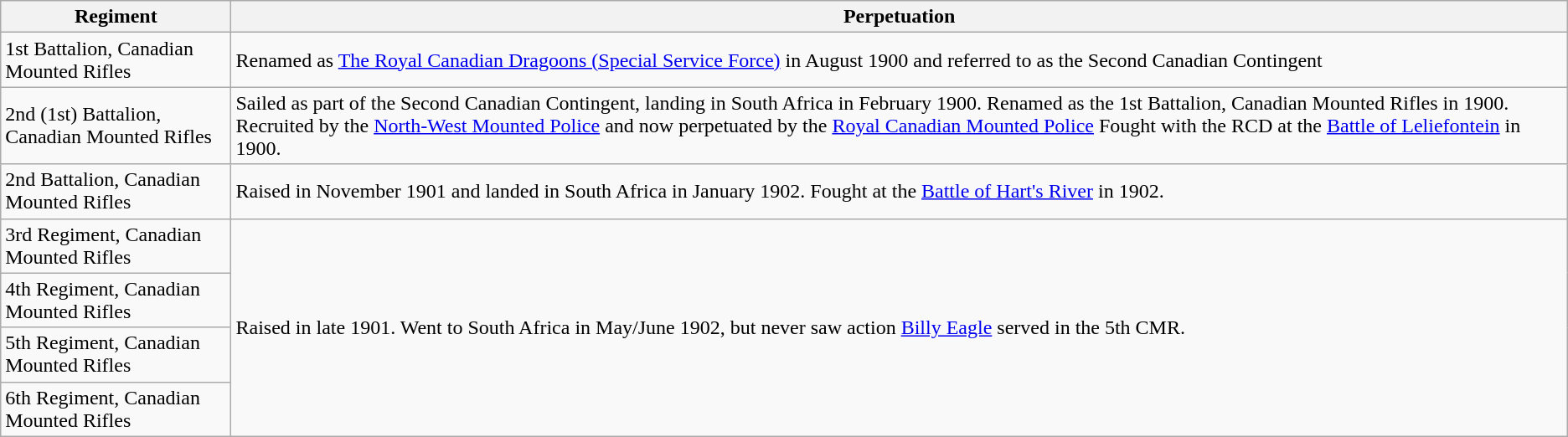<table class="wikitable">
<tr>
<th>Regiment</th>
<th>Perpetuation</th>
</tr>
<tr>
<td>1st Battalion, Canadian Mounted Rifles</td>
<td>Renamed as <a href='#'>The Royal Canadian Dragoons (Special Service Force)</a> in August 1900 and referred to as the Second Canadian Contingent</td>
</tr>
<tr>
<td>2nd (1st) Battalion, Canadian Mounted Rifles</td>
<td>Sailed as part of the Second Canadian Contingent, landing in South Africa in February 1900. Renamed as the 1st Battalion, Canadian Mounted Rifles in 1900. Recruited by the <a href='#'>North-West Mounted Police</a> and now perpetuated by the <a href='#'>Royal Canadian Mounted Police</a> Fought with the RCD at the <a href='#'>Battle of Leliefontein</a> in 1900.</td>
</tr>
<tr>
<td>2nd Battalion, Canadian Mounted Rifles</td>
<td>Raised in November 1901 and landed in South Africa in January 1902. Fought at the <a href='#'>Battle of Hart's River</a> in 1902.</td>
</tr>
<tr>
<td>3rd Regiment, Canadian Mounted Rifles</td>
<td rowspan="4">Raised in late 1901. Went to South Africa in May/June 1902, but never saw action <a href='#'>Billy Eagle</a> served in the 5th CMR.</td>
</tr>
<tr>
<td>4th Regiment, Canadian Mounted Rifles</td>
</tr>
<tr>
<td>5th Regiment, Canadian Mounted Rifles</td>
</tr>
<tr>
<td>6th Regiment, Canadian Mounted Rifles</td>
</tr>
</table>
